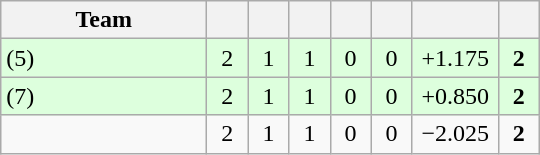<table class="wikitable" style="text-align:center;">
<tr>
<th style="width:130px;">Team</th>
<th width="20"></th>
<th width="20"></th>
<th width="20"></th>
<th width="20"></th>
<th width="20"></th>
<th width="50"></th>
<th width="20"></th>
</tr>
<tr style="background:#dfd">
<td align=left> (5)</td>
<td>2</td>
<td>1</td>
<td>1</td>
<td>0</td>
<td>0</td>
<td>+1.175</td>
<td><strong>2</strong></td>
</tr>
<tr style="background:#dfd">
<td align=left> (7)</td>
<td>2</td>
<td>1</td>
<td>1</td>
<td>0</td>
<td>0</td>
<td>+0.850</td>
<td><strong>2</strong></td>
</tr>
<tr>
<td align=left></td>
<td>2</td>
<td>1</td>
<td>1</td>
<td>0</td>
<td>0</td>
<td>−2.025</td>
<td><strong>2</strong></td>
</tr>
</table>
